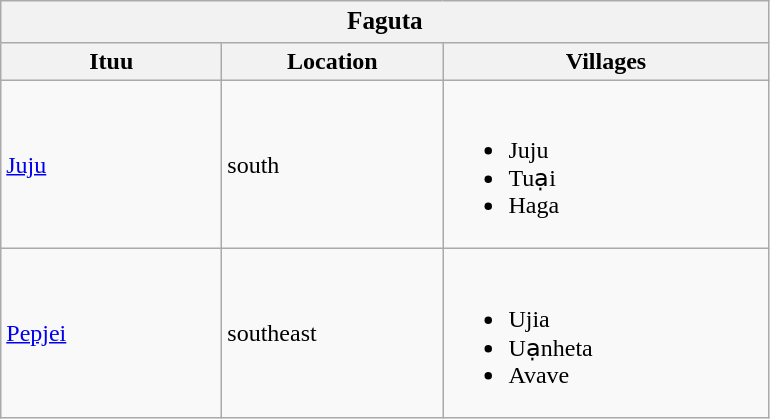<table class="wikitable">
<tr>
<th colspan=5 style="font-size:105%;">Faguta</th>
</tr>
<tr>
<th style="width:140px;">Ituu</th>
<th style="width:140px;">Location</th>
<th style="width:210px;">Villages</th>
</tr>
<tr>
<td><a href='#'>Juju</a></td>
<td>south</td>
<td><br><ul><li>Juju</li><li>Tuại</li><li>Haga</li></ul></td>
</tr>
<tr>
<td><a href='#'>Pepjei</a></td>
<td>southeast</td>
<td><br><ul><li>Ujia</li><li>Uạnheta</li><li>Avave</li></ul></td>
</tr>
</table>
